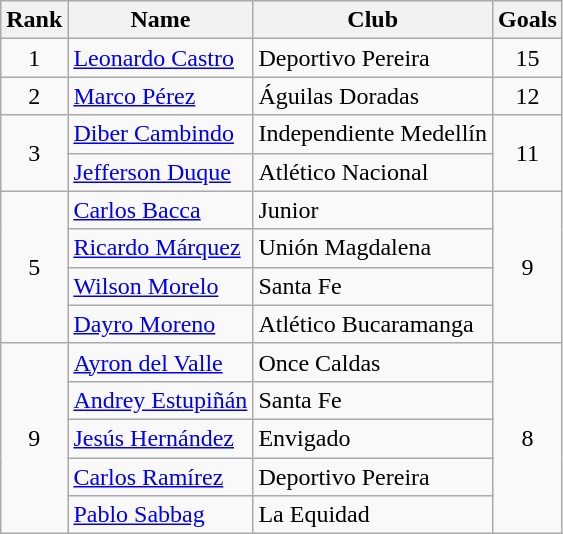<table class="wikitable" border="1">
<tr>
<th>Rank</th>
<th>Name</th>
<th>Club</th>
<th>Goals</th>
</tr>
<tr>
<td align=center>1</td>
<td> <a href='#'>Leonardo Castro</a></td>
<td>Deportivo Pereira</td>
<td align=center>15</td>
</tr>
<tr>
<td align=center>2</td>
<td> <a href='#'>Marco Pérez</a></td>
<td>Águilas Doradas</td>
<td align=center>12</td>
</tr>
<tr>
<td rowspan=2 align=center>3</td>
<td> <a href='#'>Diber Cambindo</a></td>
<td>Independiente Medellín</td>
<td rowspan=2 align=center>11</td>
</tr>
<tr>
<td> <a href='#'>Jefferson Duque</a></td>
<td>Atlético Nacional</td>
</tr>
<tr>
<td rowspan=4 align=center>5</td>
<td> <a href='#'>Carlos Bacca</a></td>
<td>Junior</td>
<td rowspan=4 align=center>9</td>
</tr>
<tr>
<td> <a href='#'>Ricardo Márquez</a></td>
<td>Unión Magdalena</td>
</tr>
<tr>
<td> <a href='#'>Wilson Morelo</a></td>
<td>Santa Fe</td>
</tr>
<tr>
<td> <a href='#'>Dayro Moreno</a></td>
<td>Atlético Bucaramanga</td>
</tr>
<tr>
<td rowspan=5 align=center>9</td>
<td> <a href='#'>Ayron del Valle</a></td>
<td>Once Caldas</td>
<td rowspan=5 align=center>8</td>
</tr>
<tr>
<td> <a href='#'>Andrey Estupiñán</a></td>
<td>Santa Fe</td>
</tr>
<tr>
<td> <a href='#'>Jesús Hernández</a></td>
<td>Envigado</td>
</tr>
<tr>
<td> <a href='#'>Carlos Ramírez</a></td>
<td>Deportivo Pereira</td>
</tr>
<tr>
<td> <a href='#'>Pablo Sabbag</a></td>
<td>La Equidad</td>
</tr>
</table>
